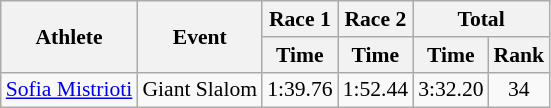<table class="wikitable" style="font-size:90%">
<tr>
<th rowspan="2">Athlete</th>
<th rowspan="2">Event</th>
<th>Race 1</th>
<th>Race 2</th>
<th colspan="2">Total</th>
</tr>
<tr>
<th>Time</th>
<th>Time</th>
<th>Time</th>
<th>Rank</th>
</tr>
<tr>
<td><a href='#'>Sofia Mistrioti</a></td>
<td>Giant Slalom</td>
<td align="center">1:39.76</td>
<td align="center">1:52.44</td>
<td align="center">3:32.20</td>
<td align="center">34</td>
</tr>
</table>
